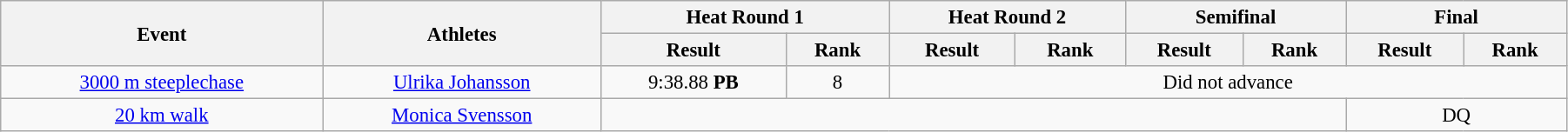<table class="wikitable" style="font-size:95%; text-align:center;" width="95%">
<tr>
<th rowspan="2">Event</th>
<th rowspan="2">Athletes</th>
<th colspan="2">Heat Round 1</th>
<th colspan="2">Heat Round 2</th>
<th colspan="2">Semifinal</th>
<th colspan="2">Final</th>
</tr>
<tr>
<th>Result</th>
<th>Rank</th>
<th>Result</th>
<th>Rank</th>
<th>Result</th>
<th>Rank</th>
<th>Result</th>
<th>Rank</th>
</tr>
<tr>
<td><a href='#'>3000 m steeplechase</a></td>
<td><a href='#'>Ulrika Johansson</a></td>
<td align=center>9:38.88 <strong>PB</strong></td>
<td align=center>8</td>
<td align="center" colspan="6">Did not advance</td>
</tr>
<tr>
<td><a href='#'>20 km walk</a></td>
<td><a href='#'>Monica Svensson</a></td>
<td align=center colspan="6"></td>
<td align=center colspan="2">DQ</td>
</tr>
</table>
